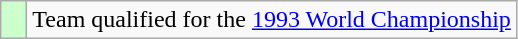<table class="wikitable" style="text-align: left;">
<tr>
<td width=10px bgcolor=#ccffcc></td>
<td>Team qualified for the <a href='#'>1993 World Championship</a></td>
</tr>
</table>
